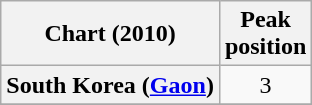<table class="wikitable plainrowheaders" style="text-align:center">
<tr>
<th scope="col">Chart (2010)</th>
<th scope="col">Peak<br>position</th>
</tr>
<tr>
<th scope="row">South Korea (<a href='#'>Gaon</a>)</th>
<td>3</td>
</tr>
<tr>
</tr>
</table>
